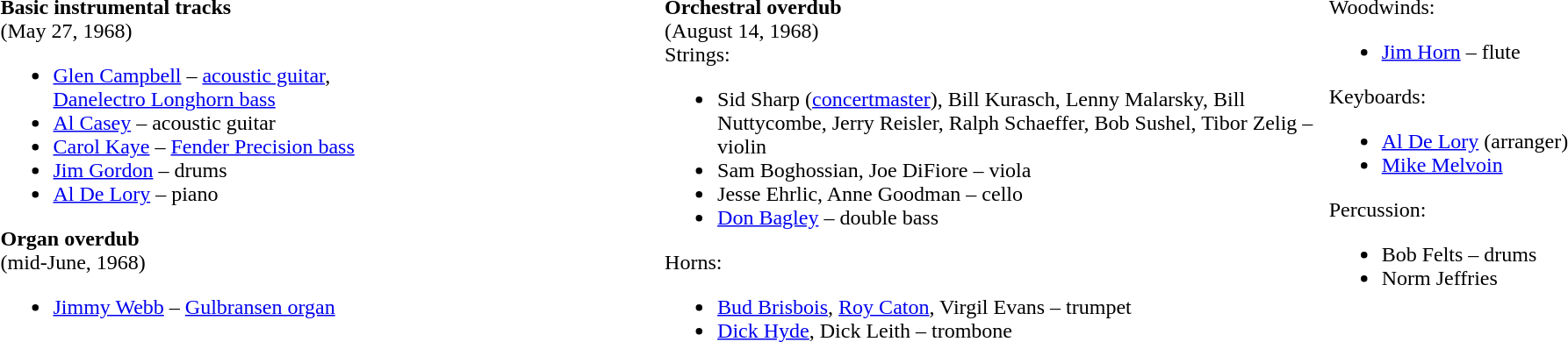<table>
<tr valign="top">
<td style="width:40%"><br><strong>Basic instrumental tracks</strong><br>(May 27, 1968)<ul><li><a href='#'>Glen Campbell</a> – <a href='#'>acoustic guitar</a>, <br> <a href='#'>Danelectro Longhorn bass</a></li><li><a href='#'>Al Casey</a> – acoustic guitar</li><li><a href='#'>Carol Kaye</a> – <a href='#'>Fender Precision bass</a></li><li><a href='#'>Jim Gordon</a> – drums</li><li><a href='#'>Al De Lory</a> – piano</li></ul><strong>Organ overdub</strong><br>(mid-June, 1968)<ul><li><a href='#'>Jimmy Webb</a> – <a href='#'>Gulbransen organ</a></li></ul></td>
<td style="width:40%"><br><strong>Orchestral overdub</strong><br>(August 14, 1968)<br>Strings:<ul><li>Sid Sharp (<a href='#'>concertmaster</a>), Bill Kurasch, Lenny Malarsky, Bill Nuttycombe, Jerry Reisler, Ralph Schaeffer, Bob Sushel, Tibor Zelig – violin</li><li>Sam Boghossian, Joe DiFiore – viola</li><li>Jesse Ehrlic, Anne Goodman – cello</li><li><a href='#'>Don Bagley</a> – double bass</li></ul>Horns:<ul><li><a href='#'>Bud Brisbois</a>, <a href='#'>Roy Caton</a>, Virgil Evans – trumpet</li><li><a href='#'>Dick Hyde</a>, Dick Leith – trombone</li></ul></td>
<td style="width:40%"><br>Woodwinds:<ul><li><a href='#'>Jim Horn</a> – flute</li></ul>Keyboards:<ul><li><a href='#'>Al De Lory</a> (arranger)</li><li><a href='#'>Mike Melvoin</a></li></ul>Percussion:<ul><li>Bob Felts – drums</li><li>Norm Jeffries</li></ul></td>
</tr>
</table>
